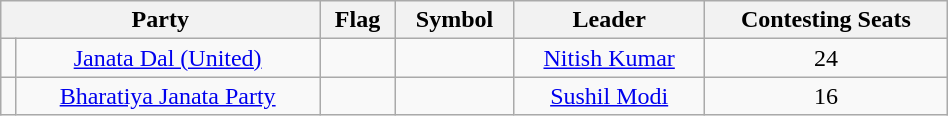<table class="wikitable" width=50%; style="text-align:center">
<tr>
<th colspan="2">Party</th>
<th>Flag</th>
<th>Symbol</th>
<th>Leader</th>
<th>Contesting Seats</th>
</tr>
<tr>
<td></td>
<td><a href='#'>Janata Dal (United)</a></td>
<td></td>
<td></td>
<td><a href='#'>Nitish Kumar</a></td>
<td>24</td>
</tr>
<tr>
<td></td>
<td><a href='#'>Bharatiya Janata Party</a></td>
<td></td>
<td></td>
<td><a href='#'>Sushil Modi</a></td>
<td>16</td>
</tr>
</table>
